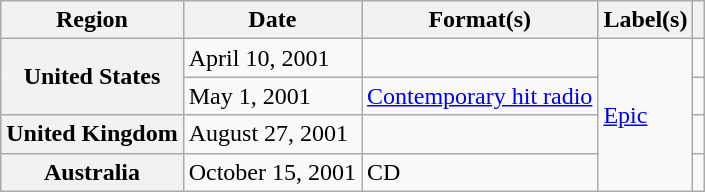<table class="wikitable plainrowheaders">
<tr>
<th scope="col">Region</th>
<th scope="col">Date</th>
<th scope="col">Format(s)</th>
<th scope="col">Label(s)</th>
<th scope="col"></th>
</tr>
<tr>
<th scope="row" rowspan="2">United States</th>
<td>April 10, 2001</td>
<td></td>
<td rowspan="4"><a href='#'>Epic</a></td>
<td></td>
</tr>
<tr>
<td>May 1, 2001</td>
<td><a href='#'>Contemporary hit radio</a></td>
<td></td>
</tr>
<tr>
<th scope="row">United Kingdom</th>
<td>August 27, 2001</td>
<td></td>
<td></td>
</tr>
<tr>
<th scope="row">Australia</th>
<td>October 15, 2001</td>
<td>CD</td>
<td></td>
</tr>
</table>
